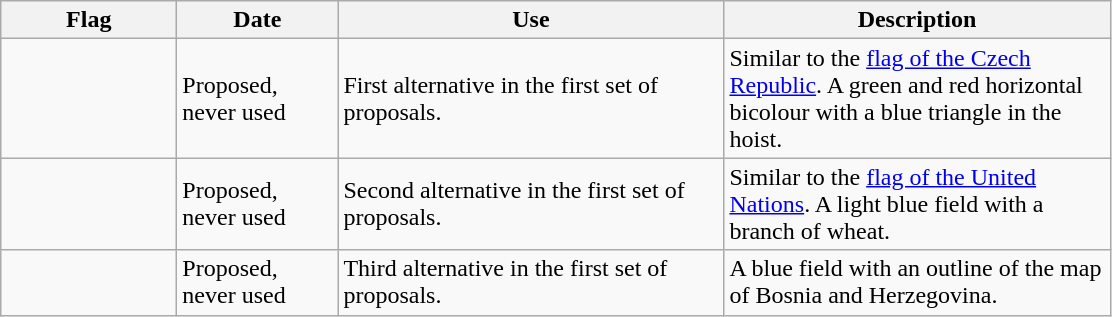<table class="wikitable">
<tr>
<th style="width:110px;">Flag</th>
<th style="width:100px;">Date</th>
<th style="width:250px;">Use</th>
<th style="width:250px;">Description</th>
</tr>
<tr>
<td></td>
<td>Proposed, never used</td>
<td>First alternative in the first set of proposals.</td>
<td>Similar to the <a href='#'>flag of the Czech Republic</a>.  A green and red horizontal bicolour with a blue triangle in the hoist.</td>
</tr>
<tr>
<td></td>
<td>Proposed, never used</td>
<td>Second alternative in the first set of proposals.</td>
<td>Similar to the <a href='#'>flag of the United Nations</a>.  A light blue field with a branch of wheat.</td>
</tr>
<tr>
<td></td>
<td>Proposed, never used</td>
<td>Third alternative in the first set of proposals.</td>
<td>A blue field with an outline of the map of Bosnia and Herzegovina.</td>
</tr>
</table>
